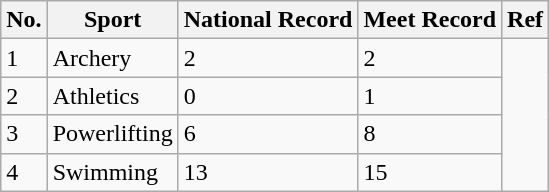<table class="wikitable">
<tr>
<th>No.</th>
<th>Sport</th>
<th>National Record</th>
<th>Meet Record</th>
<th>Ref</th>
</tr>
<tr>
<td>1</td>
<td>Archery</td>
<td>2</td>
<td>2</td>
<td rowspan=4></td>
</tr>
<tr>
<td>2</td>
<td>Athletics</td>
<td>0</td>
<td>1</td>
</tr>
<tr>
<td>3</td>
<td>Powerlifting</td>
<td>6</td>
<td>8</td>
</tr>
<tr>
<td>4</td>
<td>Swimming</td>
<td>13</td>
<td>15</td>
</tr>
</table>
